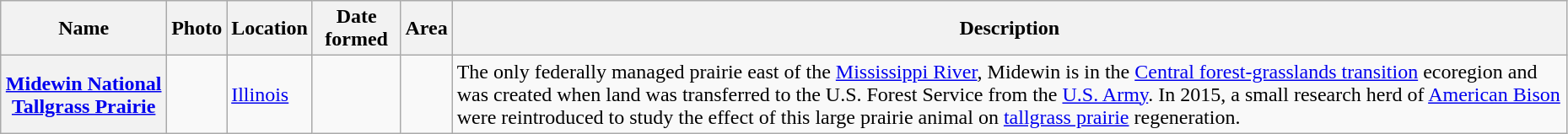<table class="wikitable sortable plainrowheaders" style="width:98%">
<tr>
<th scope="col">Name</th>
<th scope="col" class="unsortable">Photo</th>
<th scope="col">Location</th>
<th scope="col">Date formed</th>
<th scope="col">Area</th>
<th scope="col" class="unsortable">Description</th>
</tr>
<tr>
<th scope="row"><a href='#'>Midewin National Tallgrass Prairie</a></th>
<td></td>
<td><a href='#'>Illinois</a><br><small></small></td>
<td></td>
<td></td>
<td>The only federally managed prairie east of the <a href='#'>Mississippi River</a>, Midewin is in the <a href='#'>Central forest-grasslands transition</a> ecoregion and was created when land was transferred to the U.S. Forest Service from the <a href='#'>U.S. Army</a>. In 2015, a small research herd of <a href='#'>American Bison</a> were reintroduced to study the effect of this large prairie animal on <a href='#'>tallgrass prairie</a> regeneration.</td>
</tr>
</table>
